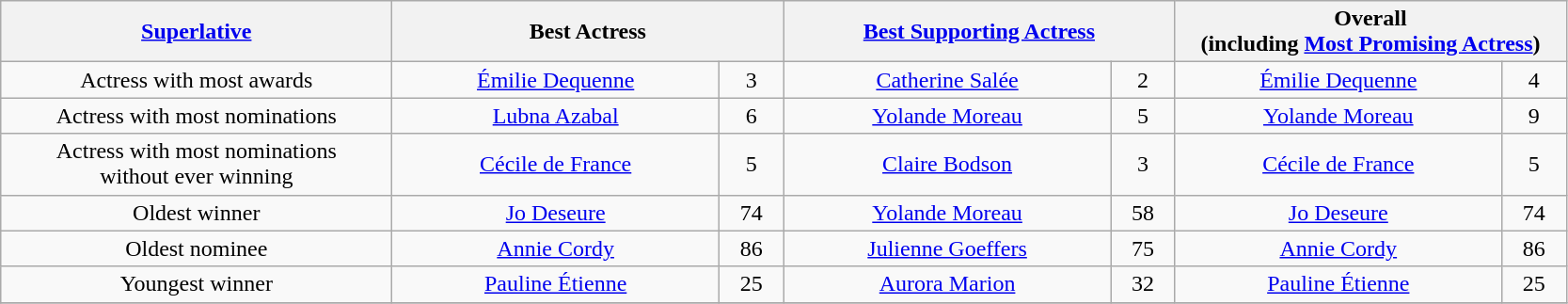<table class="wikitable" style="text-align: center">
<tr>
<th style="width:270px;"><strong><a href='#'>Superlative</a></strong></th>
<th colspan="2" style="width:270px;"><strong>Best Actress</strong></th>
<th colspan="2" style="width:270px;"><strong><a href='#'>Best Supporting Actress</a></strong></th>
<th colspan="2" style="width:270px;"><strong>Overall<br>(including <a href='#'>Most Promising Actress</a>)</strong></th>
</tr>
<tr>
<td>Actress with most awards</td>
<td><a href='#'>Émilie Dequenne</a></td>
<td>3</td>
<td><a href='#'>Catherine Salée</a></td>
<td>2</td>
<td><a href='#'>Émilie Dequenne</a></td>
<td>4</td>
</tr>
<tr>
<td>Actress with most nominations</td>
<td><a href='#'>Lubna Azabal</a></td>
<td>6</td>
<td><a href='#'>Yolande Moreau</a></td>
<td>5</td>
<td><a href='#'>Yolande Moreau</a></td>
<td>9</td>
</tr>
<tr>
<td>Actress with most nominations<br>without ever winning</td>
<td><a href='#'>Cécile de France</a></td>
<td>5</td>
<td><a href='#'>Claire Bodson</a></td>
<td>3</td>
<td><a href='#'>Cécile de France</a></td>
<td>5</td>
</tr>
<tr>
<td>Oldest winner</td>
<td><a href='#'>Jo Deseure</a></td>
<td>74</td>
<td><a href='#'>Yolande Moreau</a></td>
<td>58</td>
<td><a href='#'>Jo Deseure</a></td>
<td>74</td>
</tr>
<tr>
<td>Oldest nominee</td>
<td><a href='#'>Annie Cordy</a></td>
<td>86</td>
<td><a href='#'>Julienne Goeffers</a></td>
<td>75</td>
<td><a href='#'>Annie Cordy</a></td>
<td>86</td>
</tr>
<tr>
<td>Youngest winner</td>
<td><a href='#'>Pauline Étienne</a></td>
<td>25</td>
<td><a href='#'>Aurora Marion</a></td>
<td>32</td>
<td><a href='#'>Pauline Étienne</a></td>
<td>25</td>
</tr>
<tr>
</tr>
</table>
